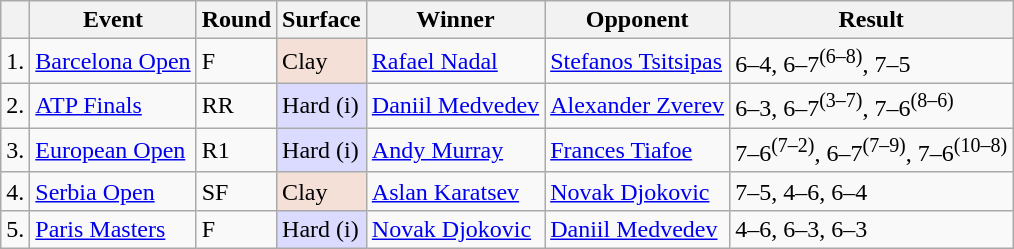<table class="wikitable nowrap">
<tr>
<th></th>
<th>Event</th>
<th>Round</th>
<th>Surface</th>
<th>Winner</th>
<th>Opponent</th>
<th>Result</th>
</tr>
<tr>
<td>1.</td>
<td><a href='#'>Barcelona Open</a></td>
<td>F</td>
<td bgcolor=F4E0D7>Clay</td>
<td> <a href='#'>Rafael Nadal</a></td>
<td> <a href='#'>Stefanos Tsitsipas</a></td>
<td>6–4, 6–7<sup>(6–8)</sup>, 7–5</td>
</tr>
<tr>
<td>2.</td>
<td><a href='#'>ATP Finals</a></td>
<td>RR</td>
<td bgcolor=DBDBFF>Hard (i)</td>
<td> <a href='#'>Daniil Medvedev</a></td>
<td> <a href='#'>Alexander Zverev</a></td>
<td>6–3, 6–7<sup>(3–7)</sup>, 7–6<sup>(8–6)</sup></td>
</tr>
<tr>
<td>3.</td>
<td><a href='#'>European Open</a></td>
<td>R1</td>
<td bgcolor=DBDBFF>Hard (i)</td>
<td> <a href='#'>Andy Murray</a></td>
<td> <a href='#'>Frances Tiafoe</a></td>
<td>7–6<sup>(7–2)</sup>, 6–7<sup>(7–9)</sup>, 7–6<sup>(10–8)</sup></td>
</tr>
<tr>
<td>4.</td>
<td><a href='#'>Serbia Open</a></td>
<td>SF</td>
<td bgcolor=F4E0D7>Clay</td>
<td> <a href='#'>Aslan Karatsev</a></td>
<td> <a href='#'>Novak Djokovic</a></td>
<td>7–5, 4–6, 6–4</td>
</tr>
<tr>
<td>5.</td>
<td><a href='#'>Paris Masters</a></td>
<td>F</td>
<td bgcolor=DBDBFF>Hard (i)</td>
<td> <a href='#'>Novak Djokovic</a></td>
<td> <a href='#'>Daniil Medvedev</a></td>
<td>4–6, 6–3, 6–3</td>
</tr>
</table>
